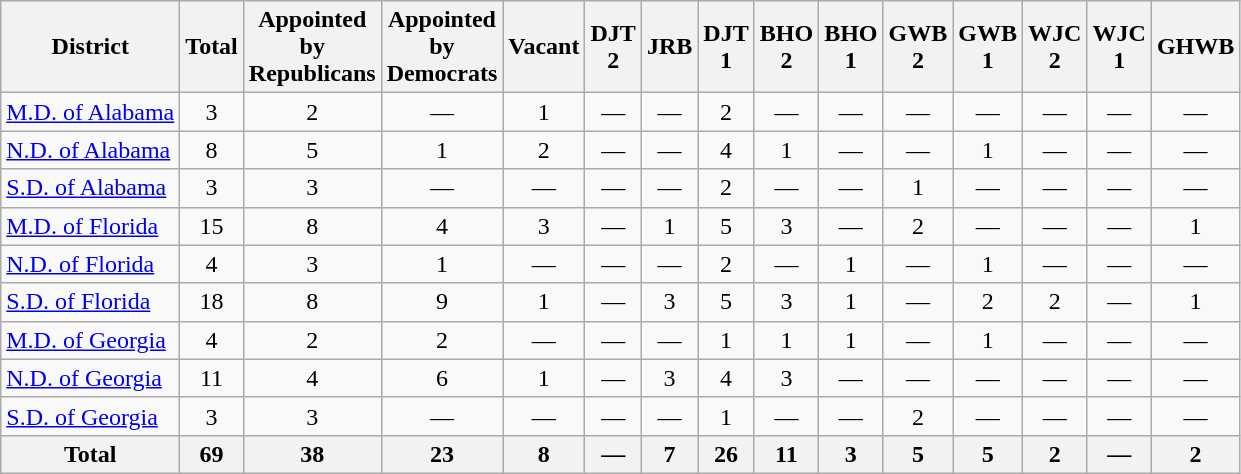<table class="wikitable" style="text-align:center;">
<tr>
<th>District</th>
<th>Total</th>
<th>Appointed<br>by<br>Republicans</th>
<th>Appointed<br>by<br>Democrats</th>
<th>Vacant</th>
<th>DJT<br>2</th>
<th>JRB</th>
<th>DJT<br>1</th>
<th>BHO<br>2</th>
<th>BHO<br>1</th>
<th>GWB<br>2</th>
<th>GWB<br>1</th>
<th>WJC<br>2</th>
<th>WJC<br>1</th>
<th>GHWB</th>
</tr>
<tr>
<td style="text-align:left;"><a href='#'>M.D. of Alabama</a></td>
<td>3</td>
<td>2</td>
<td>—</td>
<td>1</td>
<td>—</td>
<td>—</td>
<td>2</td>
<td>—</td>
<td>—</td>
<td>—</td>
<td>—</td>
<td>—</td>
<td>—</td>
<td>—</td>
</tr>
<tr>
<td style="text-align:left;"><a href='#'>N.D. of Alabama</a></td>
<td>8</td>
<td>5</td>
<td>1</td>
<td>2</td>
<td>—</td>
<td>—</td>
<td>4</td>
<td>1</td>
<td>—</td>
<td>—</td>
<td>1</td>
<td>—</td>
<td>—</td>
<td>—</td>
</tr>
<tr>
<td style="text-align:left;"><a href='#'>S.D. of Alabama</a></td>
<td>3</td>
<td>3</td>
<td>—</td>
<td>—</td>
<td>—</td>
<td>—</td>
<td>2</td>
<td>—</td>
<td>—</td>
<td>1</td>
<td>—</td>
<td>—</td>
<td>—</td>
<td>—</td>
</tr>
<tr>
<td style="text-align:left;"><a href='#'>M.D. of Florida</a></td>
<td>15</td>
<td>8</td>
<td>4</td>
<td>3</td>
<td>—</td>
<td>1</td>
<td>5</td>
<td>3</td>
<td>—</td>
<td>2</td>
<td>—</td>
<td>—</td>
<td>—</td>
<td>1</td>
</tr>
<tr>
<td style="text-align:left;"><a href='#'>N.D. of Florida</a></td>
<td>4</td>
<td>3</td>
<td>1</td>
<td>—</td>
<td>—</td>
<td>—</td>
<td>2</td>
<td>—</td>
<td>1</td>
<td>—</td>
<td>1</td>
<td>—</td>
<td>—</td>
<td>—</td>
</tr>
<tr>
<td style="text-align:left;"><a href='#'>S.D. of Florida</a></td>
<td>18</td>
<td>8</td>
<td>9</td>
<td>1</td>
<td>—</td>
<td>3</td>
<td>5</td>
<td>3</td>
<td>1</td>
<td>—</td>
<td>2</td>
<td>2</td>
<td>—</td>
<td>1</td>
</tr>
<tr>
<td style="text-align:left;"><a href='#'>M.D. of Georgia</a></td>
<td>4</td>
<td>2</td>
<td>2</td>
<td>—</td>
<td>—</td>
<td>—</td>
<td>1</td>
<td>1</td>
<td>1</td>
<td>—</td>
<td>1</td>
<td>—</td>
<td>—</td>
<td>—</td>
</tr>
<tr>
<td style="text-align:left;"><a href='#'>N.D. of Georgia</a></td>
<td>11</td>
<td>4</td>
<td>6</td>
<td>1</td>
<td>—</td>
<td>3</td>
<td>4</td>
<td>3</td>
<td>—</td>
<td>—</td>
<td>—</td>
<td>—</td>
<td>—</td>
<td>—</td>
</tr>
<tr>
<td style="text-align:left;"><a href='#'>S.D. of Georgia</a></td>
<td>3</td>
<td>3</td>
<td>—</td>
<td>—</td>
<td>—</td>
<td>—</td>
<td>1</td>
<td>—</td>
<td>—</td>
<td>2</td>
<td>—</td>
<td>—</td>
<td>—</td>
<td>—</td>
</tr>
<tr>
<th>Total</th>
<th>69</th>
<th>38</th>
<th>23</th>
<th>8</th>
<th>—</th>
<th>7</th>
<th>26</th>
<th>11</th>
<th>3</th>
<th>5</th>
<th>5</th>
<th>2</th>
<th>—</th>
<th>2</th>
</tr>
</table>
